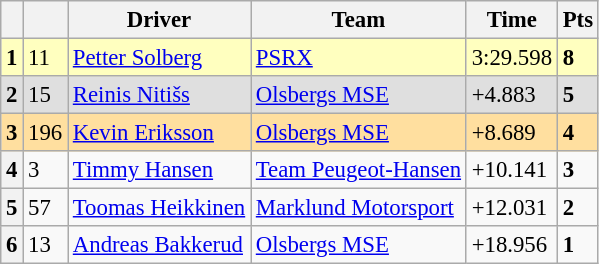<table class=wikitable style="font-size:95%">
<tr>
<th></th>
<th></th>
<th>Driver</th>
<th>Team</th>
<th>Time</th>
<th>Pts</th>
</tr>
<tr>
<th style="background:#ffffbf;">1</th>
<td style="background:#ffffbf;">11</td>
<td style="background:#ffffbf;"> <a href='#'>Petter Solberg</a></td>
<td style="background:#ffffbf;"><a href='#'>PSRX</a></td>
<td style="background:#ffffbf;">3:29.598</td>
<td style="background:#ffffbf;"><strong>8</strong></td>
</tr>
<tr>
<th style="background:#dfdfdf;">2</th>
<td style="background:#dfdfdf;">15</td>
<td style="background:#dfdfdf;"> <a href='#'>Reinis Nitišs</a></td>
<td style="background:#dfdfdf;"><a href='#'>Olsbergs MSE</a></td>
<td style="background:#dfdfdf;">+4.883</td>
<td style="background:#dfdfdf;"><strong>5</strong></td>
</tr>
<tr>
<th style="background:#ffdf9f;">3</th>
<td style="background:#ffdf9f;">196</td>
<td style="background:#ffdf9f;"> <a href='#'>Kevin Eriksson</a></td>
<td style="background:#ffdf9f;"><a href='#'>Olsbergs MSE</a></td>
<td style="background:#ffdf9f;">+8.689</td>
<td style="background:#ffdf9f;"><strong>4</strong></td>
</tr>
<tr>
<th>4</th>
<td>3</td>
<td> <a href='#'>Timmy Hansen</a></td>
<td><a href='#'>Team Peugeot-Hansen</a></td>
<td>+10.141</td>
<td><strong>3</strong></td>
</tr>
<tr>
<th>5</th>
<td>57</td>
<td> <a href='#'>Toomas Heikkinen</a></td>
<td><a href='#'>Marklund Motorsport</a></td>
<td>+12.031</td>
<td><strong>2</strong></td>
</tr>
<tr>
<th>6</th>
<td>13</td>
<td> <a href='#'>Andreas Bakkerud</a></td>
<td><a href='#'>Olsbergs MSE</a></td>
<td>+18.956</td>
<td><strong>1</strong></td>
</tr>
</table>
